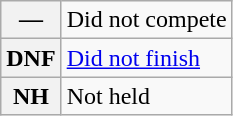<table class="wikitable">
<tr>
<th scope="row">—</th>
<td>Did not compete</td>
</tr>
<tr>
<th scope="row">DNF</th>
<td><a href='#'>Did not finish</a></td>
</tr>
<tr>
<th scope="row">NH</th>
<td>Not held</td>
</tr>
</table>
